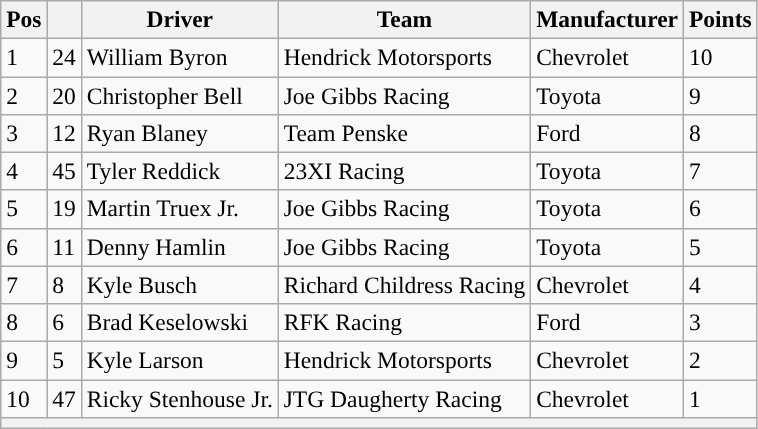<table class="wikitable" style="font-size:98%">
<tr>
<th>Pos</th>
<th></th>
<th>Driver</th>
<th>Team</th>
<th>Manufacturer</th>
<th>Points</th>
</tr>
<tr>
<td>1</td>
<td>24</td>
<td>William Byron</td>
<td>Hendrick Motorsports</td>
<td>Chevrolet</td>
<td>10</td>
</tr>
<tr>
<td>2</td>
<td>20</td>
<td>Christopher Bell</td>
<td>Joe Gibbs Racing</td>
<td>Toyota</td>
<td>9</td>
</tr>
<tr>
<td>3</td>
<td>12</td>
<td>Ryan Blaney</td>
<td>Team Penske</td>
<td>Ford</td>
<td>8</td>
</tr>
<tr>
<td>4</td>
<td>45</td>
<td>Tyler Reddick</td>
<td>23XI Racing</td>
<td>Toyota</td>
<td>7</td>
</tr>
<tr>
<td>5</td>
<td>19</td>
<td>Martin Truex Jr.</td>
<td>Joe Gibbs Racing</td>
<td>Toyota</td>
<td>6</td>
</tr>
<tr>
<td>6</td>
<td>11</td>
<td>Denny Hamlin</td>
<td>Joe Gibbs Racing</td>
<td>Toyota</td>
<td>5</td>
</tr>
<tr>
<td>7</td>
<td>8</td>
<td>Kyle Busch</td>
<td>Richard Childress Racing</td>
<td>Chevrolet</td>
<td>4</td>
</tr>
<tr>
<td>8</td>
<td>6</td>
<td>Brad Keselowski</td>
<td>RFK Racing</td>
<td>Ford</td>
<td>3</td>
</tr>
<tr>
<td>9</td>
<td>5</td>
<td>Kyle Larson</td>
<td>Hendrick Motorsports</td>
<td>Chevrolet</td>
<td>2</td>
</tr>
<tr>
<td>10</td>
<td>47</td>
<td>Ricky Stenhouse Jr.</td>
<td>JTG Daugherty Racing</td>
<td>Chevrolet</td>
<td>1</td>
</tr>
<tr>
<th colspan="6"></th>
</tr>
</table>
